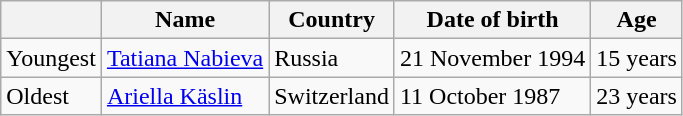<table class="wikitable">
<tr>
<th></th>
<th>Name</th>
<th>Country</th>
<th>Date of birth</th>
<th>Age</th>
</tr>
<tr>
<td>Youngest</td>
<td><a href='#'>Tatiana Nabieva</a></td>
<td>Russia </td>
<td>21 November 1994</td>
<td>15 years</td>
</tr>
<tr>
<td>Oldest</td>
<td><a href='#'>Ariella Käslin</a></td>
<td>Switzerland </td>
<td>11 October 1987</td>
<td>23 years</td>
</tr>
</table>
